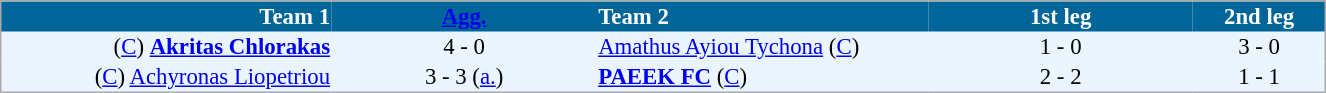<table cellspacing="0" style="background: #EBF5FF; border: 1px #aaa solid; border-collapse: collapse; font-size: 95%; margin: 1em auto;" width=70%>
<tr bgcolor=#006699 style="color:white;">
<th width=25% align="right">Team 1</th>
<th width=20% align="center"><a href='#'>Agg.</a></th>
<th width=25% align="left">Team 2</th>
<th width=20% align="center">1st leg</th>
<th width=20% align="center">2nd leg</th>
</tr>
<tr>
<td align=right>(<a href='#'>C</a>) <strong><a href='#'>Akritas Chlorakas</a></strong></td>
<td align=center>4 - 0</td>
<td align=left><a href='#'>Amathus Ayiou Tychona</a> (<a href='#'>C</a>)</td>
<td align=center>1 - 0</td>
<td align=center>3 - 0</td>
</tr>
<tr>
<td align=right>(<a href='#'>C</a>) <a href='#'>Achyronas Liopetriou</a></td>
<td align=center>3 - 3 (<a href='#'>a.</a>)</td>
<td align=left><strong><a href='#'>PAEEK FC</a></strong> (<a href='#'>C</a>)</td>
<td align=center>2 - 2</td>
<td align=center>1 - 1</td>
</tr>
<tr>
</tr>
</table>
